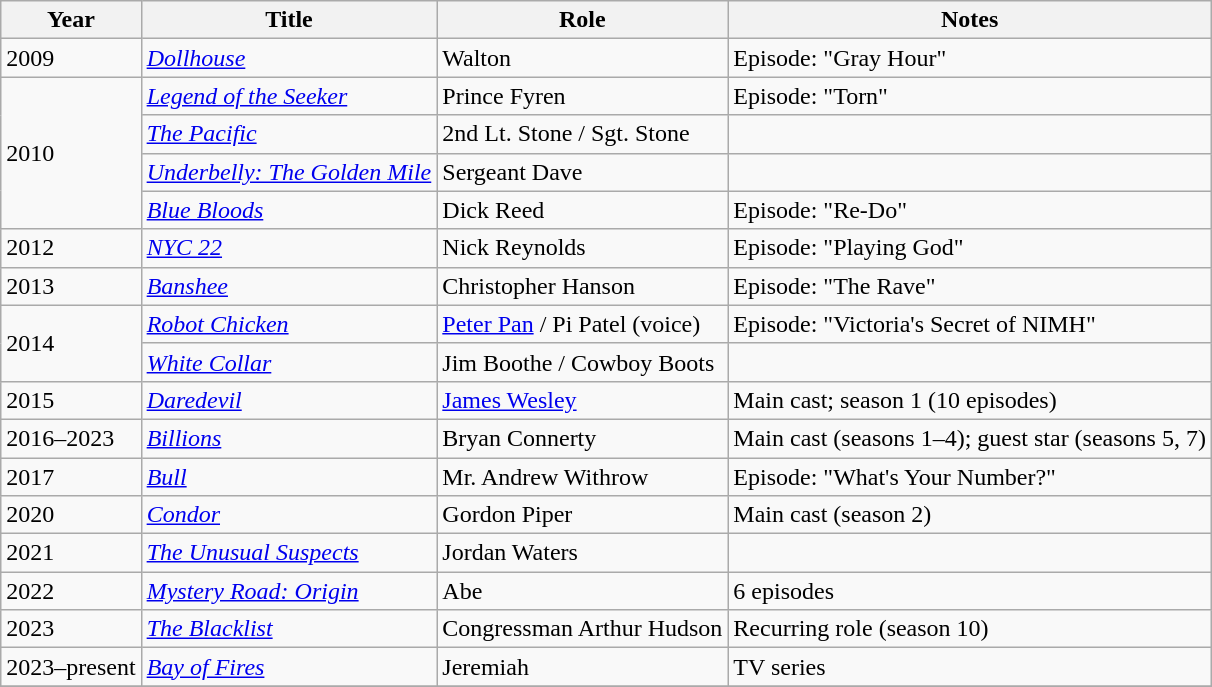<table class="wikitable sortable">
<tr>
<th>Year</th>
<th>Title</th>
<th>Role</th>
<th class="unsortable">Notes</th>
</tr>
<tr>
<td>2009</td>
<td><em><a href='#'>Dollhouse</a></em></td>
<td>Walton</td>
<td>Episode: "Gray Hour"</td>
</tr>
<tr>
<td rowspan=4>2010</td>
<td><em><a href='#'>Legend of the Seeker</a></em></td>
<td>Prince Fyren</td>
<td>Episode: "Torn"</td>
</tr>
<tr>
<td><em><a href='#'>The Pacific</a></em></td>
<td>2nd Lt. Stone / Sgt. Stone</td>
<td></td>
</tr>
<tr>
<td><em><a href='#'>Underbelly: The Golden Mile</a></em></td>
<td>Sergeant Dave</td>
<td></td>
</tr>
<tr>
<td><em><a href='#'>Blue Bloods</a></em></td>
<td>Dick Reed</td>
<td>Episode: "Re-Do"</td>
</tr>
<tr>
<td>2012</td>
<td><em><a href='#'>NYC 22</a></em></td>
<td>Nick Reynolds</td>
<td>Episode: "Playing God"</td>
</tr>
<tr>
<td>2013</td>
<td><em><a href='#'>Banshee</a></em></td>
<td>Christopher Hanson</td>
<td>Episode: "The Rave"</td>
</tr>
<tr>
<td rowspan=2>2014</td>
<td><em><a href='#'>Robot Chicken</a></em></td>
<td><a href='#'>Peter Pan</a> / Pi Patel (voice)</td>
<td>Episode: "Victoria's Secret of NIMH"</td>
</tr>
<tr>
<td><em><a href='#'>White Collar</a></em></td>
<td>Jim Boothe / Cowboy Boots</td>
<td></td>
</tr>
<tr>
<td>2015</td>
<td><em><a href='#'>Daredevil</a></em></td>
<td><a href='#'>James Wesley</a></td>
<td>Main cast; season 1 (10 episodes)</td>
</tr>
<tr>
<td>2016–2023</td>
<td><em><a href='#'>Billions</a></em></td>
<td>Bryan Connerty</td>
<td>Main cast (seasons 1–4); guest star (seasons 5, 7)</td>
</tr>
<tr>
<td>2017</td>
<td><em><a href='#'>Bull</a></em></td>
<td>Mr. Andrew Withrow</td>
<td>Episode: "What's Your Number?"</td>
</tr>
<tr>
<td>2020</td>
<td><em><a href='#'>Condor</a></em></td>
<td>Gordon Piper</td>
<td>Main cast (season 2)</td>
</tr>
<tr>
<td>2021</td>
<td><em><a href='#'>The Unusual Suspects</a></em></td>
<td>Jordan Waters</td>
<td></td>
</tr>
<tr>
<td>2022</td>
<td><em><a href='#'>Mystery Road: Origin</a></em></td>
<td>Abe</td>
<td>6 episodes</td>
</tr>
<tr>
<td>2023</td>
<td><em><a href='#'>The Blacklist</a></em></td>
<td>Congressman Arthur Hudson</td>
<td>Recurring role (season 10)</td>
</tr>
<tr>
<td>2023–present</td>
<td><em><a href='#'>Bay of Fires</a></em></td>
<td>Jeremiah</td>
<td>TV series</td>
</tr>
<tr>
</tr>
</table>
